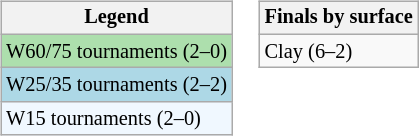<table>
<tr valign=top>
<td><br><table class="wikitable" style="font-size:85%">
<tr>
<th>Legend</th>
</tr>
<tr style="background:#addfad;">
<td>W60/75 tournaments (2–0)</td>
</tr>
<tr style="background:lightblue;">
<td>W25/35 tournaments (2–2)</td>
</tr>
<tr style="background:#f0f8ff;">
<td>W15 tournaments (2–0)</td>
</tr>
</table>
</td>
<td><br><table class="wikitable" style="font-size:85%">
<tr>
<th>Finals by surface</th>
</tr>
<tr>
<td>Clay (6–2)</td>
</tr>
</table>
</td>
</tr>
</table>
